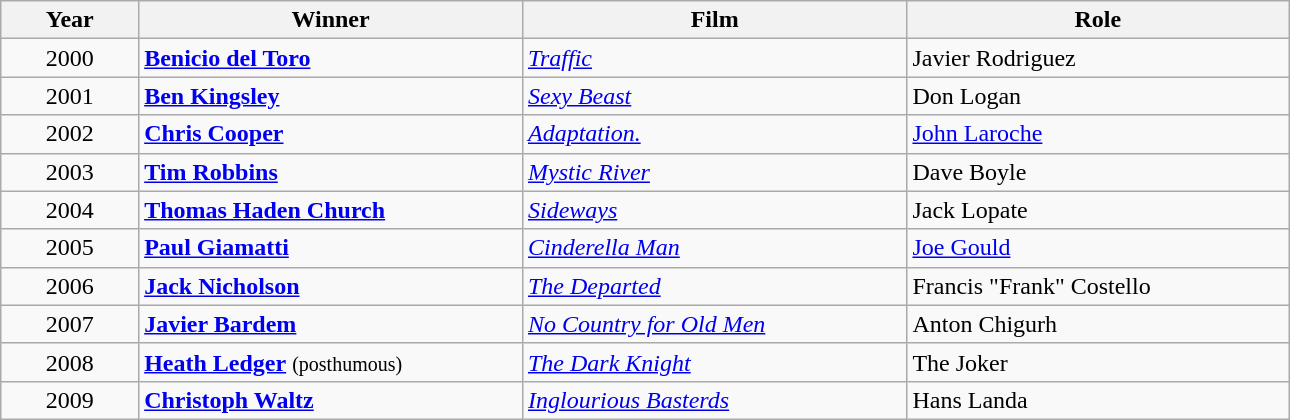<table class="wikitable" width="68%" cellpadding="5">
<tr>
<th width="100"><strong>Year</strong></th>
<th width="300"><strong>Winner</strong></th>
<th width="300"><strong>Film</strong></th>
<th width="300"><strong>Role</strong></th>
</tr>
<tr>
<td style="text-align:center;">2000</td>
<td><strong><a href='#'>Benicio del Toro</a></strong></td>
<td><em><a href='#'>Traffic</a></em></td>
<td>Javier Rodriguez</td>
</tr>
<tr>
<td style="text-align:center;">2001</td>
<td><strong><a href='#'>Ben Kingsley</a></strong></td>
<td><em><a href='#'>Sexy Beast</a></em></td>
<td>Don Logan</td>
</tr>
<tr>
<td style="text-align:center;">2002</td>
<td><strong><a href='#'>Chris Cooper</a></strong></td>
<td><em><a href='#'>Adaptation.</a></em></td>
<td><a href='#'>John Laroche</a></td>
</tr>
<tr>
<td style="text-align:center;">2003</td>
<td><strong><a href='#'>Tim Robbins</a></strong></td>
<td><em><a href='#'>Mystic River</a></em></td>
<td>Dave Boyle</td>
</tr>
<tr>
<td style="text-align:center;">2004</td>
<td><strong><a href='#'>Thomas Haden Church</a></strong></td>
<td><em><a href='#'>Sideways</a></em></td>
<td>Jack Lopate</td>
</tr>
<tr>
<td style="text-align:center;">2005</td>
<td><strong><a href='#'>Paul Giamatti</a></strong></td>
<td><em><a href='#'>Cinderella Man</a></em></td>
<td><a href='#'>Joe Gould</a></td>
</tr>
<tr>
<td style="text-align:center;">2006</td>
<td><strong><a href='#'>Jack Nicholson</a></strong></td>
<td><em><a href='#'>The Departed</a></em></td>
<td>Francis "Frank" Costello</td>
</tr>
<tr>
<td style="text-align:center;">2007</td>
<td><strong><a href='#'>Javier Bardem</a></strong></td>
<td><em><a href='#'>No Country for Old Men</a></em></td>
<td>Anton Chigurh</td>
</tr>
<tr>
<td style="text-align:center;">2008</td>
<td><strong><a href='#'>Heath Ledger</a></strong> <small>(posthumous)</small></td>
<td><em><a href='#'>The Dark Knight</a></em></td>
<td>The Joker</td>
</tr>
<tr>
<td style="text-align:center;">2009</td>
<td><strong><a href='#'>Christoph Waltz</a></strong></td>
<td><em><a href='#'>Inglourious Basterds</a></em></td>
<td>Hans Landa</td>
</tr>
</table>
